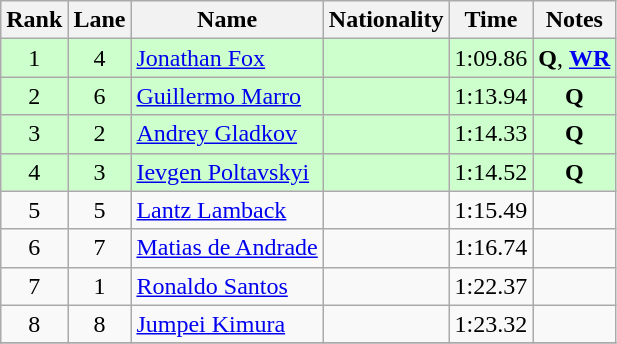<table class="wikitable">
<tr>
<th>Rank</th>
<th>Lane</th>
<th>Name</th>
<th>Nationality</th>
<th>Time</th>
<th>Notes</th>
</tr>
<tr bgcolor=ccffcc>
<td align=center>1</td>
<td align=center>4</td>
<td><a href='#'>Jonathan Fox</a></td>
<td></td>
<td align=center>1:09.86</td>
<td align=center><strong>Q</strong>, <strong><a href='#'>WR</a></strong></td>
</tr>
<tr bgcolor=ccffcc>
<td align=center>2</td>
<td align=center>6</td>
<td><a href='#'>Guillermo Marro</a></td>
<td></td>
<td align=center>1:13.94</td>
<td align=center><strong>Q</strong></td>
</tr>
<tr bgcolor=ccffcc>
<td align=center>3</td>
<td align=center>2</td>
<td><a href='#'>Andrey Gladkov</a></td>
<td></td>
<td align=center>1:14.33</td>
<td align=center><strong>Q</strong></td>
</tr>
<tr bgcolor=ccffcc>
<td align=center>4</td>
<td align=center>3</td>
<td><a href='#'>Ievgen Poltavskyi</a></td>
<td></td>
<td align=center>1:14.52</td>
<td align=center><strong>Q</strong></td>
</tr>
<tr>
<td align=center>5</td>
<td align=center>5</td>
<td><a href='#'>Lantz Lamback</a></td>
<td></td>
<td align=center>1:15.49</td>
<td align=center></td>
</tr>
<tr>
<td align=center>6</td>
<td align=center>7</td>
<td><a href='#'>Matias de Andrade</a></td>
<td></td>
<td align=center>1:16.74</td>
<td align=center></td>
</tr>
<tr>
<td align=center>7</td>
<td align=center>1</td>
<td><a href='#'>Ronaldo Santos</a></td>
<td></td>
<td align=center>1:22.37</td>
<td align=center></td>
</tr>
<tr>
<td align=center>8</td>
<td align=center>8</td>
<td><a href='#'>Jumpei Kimura</a></td>
<td></td>
<td align=center>1:23.32</td>
<td align=center></td>
</tr>
<tr>
</tr>
</table>
